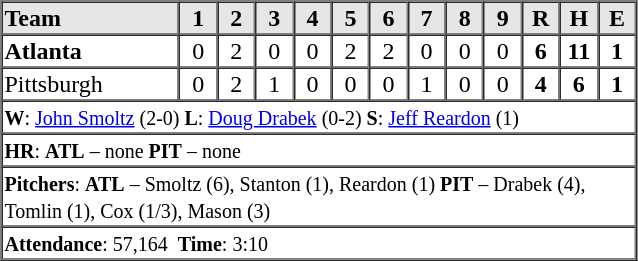<table border=1 cellspacing=0 width=425 style="margin-left:3em;">
<tr style="text-align:center; background-color:#e6e6e6;">
<th align=left width=28%>Team</th>
<th width=6%>1</th>
<th width=6%>2</th>
<th width=6%>3</th>
<th width=6%>4</th>
<th width=6%>5</th>
<th width=6%>6</th>
<th width=6%>7</th>
<th width=6%>8</th>
<th width=6%>9</th>
<th width=6%>R</th>
<th width=6%>H</th>
<th width=6%>E</th>
</tr>
<tr style="text-align:center;">
<td align=left><strong>Atlanta</strong></td>
<td>0</td>
<td>2</td>
<td>0</td>
<td>0</td>
<td>2</td>
<td>2</td>
<td>0</td>
<td>0</td>
<td>0</td>
<td><strong>6</strong></td>
<td><strong>11</strong></td>
<td><strong>1</strong></td>
</tr>
<tr style="text-align:center;">
<td align=left>Pittsburgh</td>
<td>0</td>
<td>2</td>
<td>1</td>
<td>0</td>
<td>0</td>
<td>0</td>
<td>1</td>
<td>0</td>
<td>0</td>
<td><strong>4</strong></td>
<td><strong>6</strong></td>
<td><strong>1</strong></td>
</tr>
<tr style="text-align:left;">
<td colspan=13><small><strong>W</strong>: <a href='#'>John Smoltz</a> (2-0)   <strong>L</strong>: <a href='#'>Doug Drabek</a> (0-2)   <strong>S</strong>: <a href='#'>Jeff Reardon</a> (1)</small></td>
</tr>
<tr style="text-align:left;">
<td colspan=13><small><strong>HR</strong>: <strong>ATL</strong> – none  <strong>PIT</strong> – none</small></td>
</tr>
<tr style="text-align:left;">
<td colspan=13><small><strong>Pitchers</strong>: <strong>ATL</strong> – Smoltz (6), Stanton (1), Reardon (1)  <strong>PIT</strong> – Drabek (4), Tomlin (1), Cox (1/3), Mason (3)</small></td>
</tr>
<tr style="text-align:left;">
<td colspan=13><small><strong>Attendance</strong>: 57,164  <strong>Time</strong>: 3:10</small></td>
</tr>
</table>
